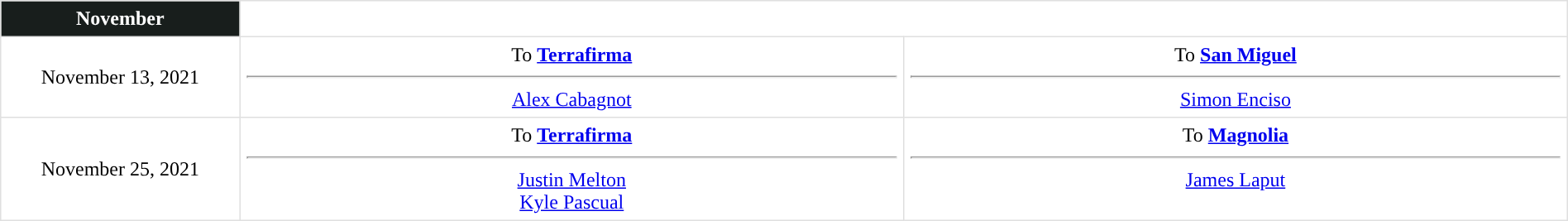<table border=1 style="border-collapse:collapse; text-align: center; width: 100%" bordercolor="#DFDFDF"  cellpadding="5">
<tr bgcolor="eeeeee">
<th style="background:#181E1C; color:#FFFFFF; ">November</th>
</tr>
<tr>
<td style="width:12%">November 13, 2021</td>
<td style="width:33.3%" valign="top">To <strong><a href='#'>Terrafirma</a></strong><hr><a href='#'>Alex Cabagnot</a></td>
<td style="width:33.3%" valign="top">To <strong><a href='#'>San Miguel</a></strong><hr><a href='#'>Simon Enciso</a></td>
</tr>
<tr>
<td style="width:12%">November 25, 2021</td>
<td style="width:33.3%" valign="top">To <strong><a href='#'>Terrafirma</a></strong><hr><a href='#'>Justin Melton</a><br><a href='#'>Kyle Pascual</a></td>
<td style="width:33.3%" valign="top">To <strong><a href='#'>Magnolia</a></strong><hr><a href='#'>James Laput</a></td>
</tr>
</table>
